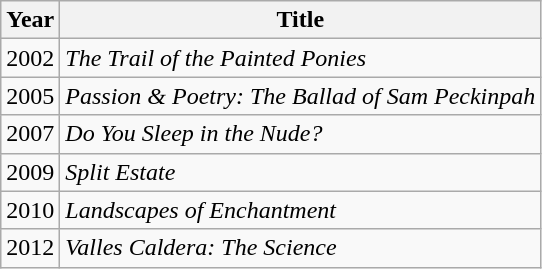<table class="wikitable sortable unsortable">
<tr>
<th>Year</th>
<th>Title</th>
</tr>
<tr>
<td>2002</td>
<td><em>The Trail of the Painted Ponies</em></td>
</tr>
<tr>
<td>2005</td>
<td><em>Passion & Poetry: The Ballad of Sam Peckinpah</em></td>
</tr>
<tr>
<td>2007</td>
<td><em>Do You Sleep in the Nude?</em></td>
</tr>
<tr>
<td>2009</td>
<td><em>Split Estate</em></td>
</tr>
<tr>
<td>2010</td>
<td><em>Landscapes of Enchantment</em></td>
</tr>
<tr>
<td>2012</td>
<td><em>Valles Caldera: The Science</em></td>
</tr>
</table>
